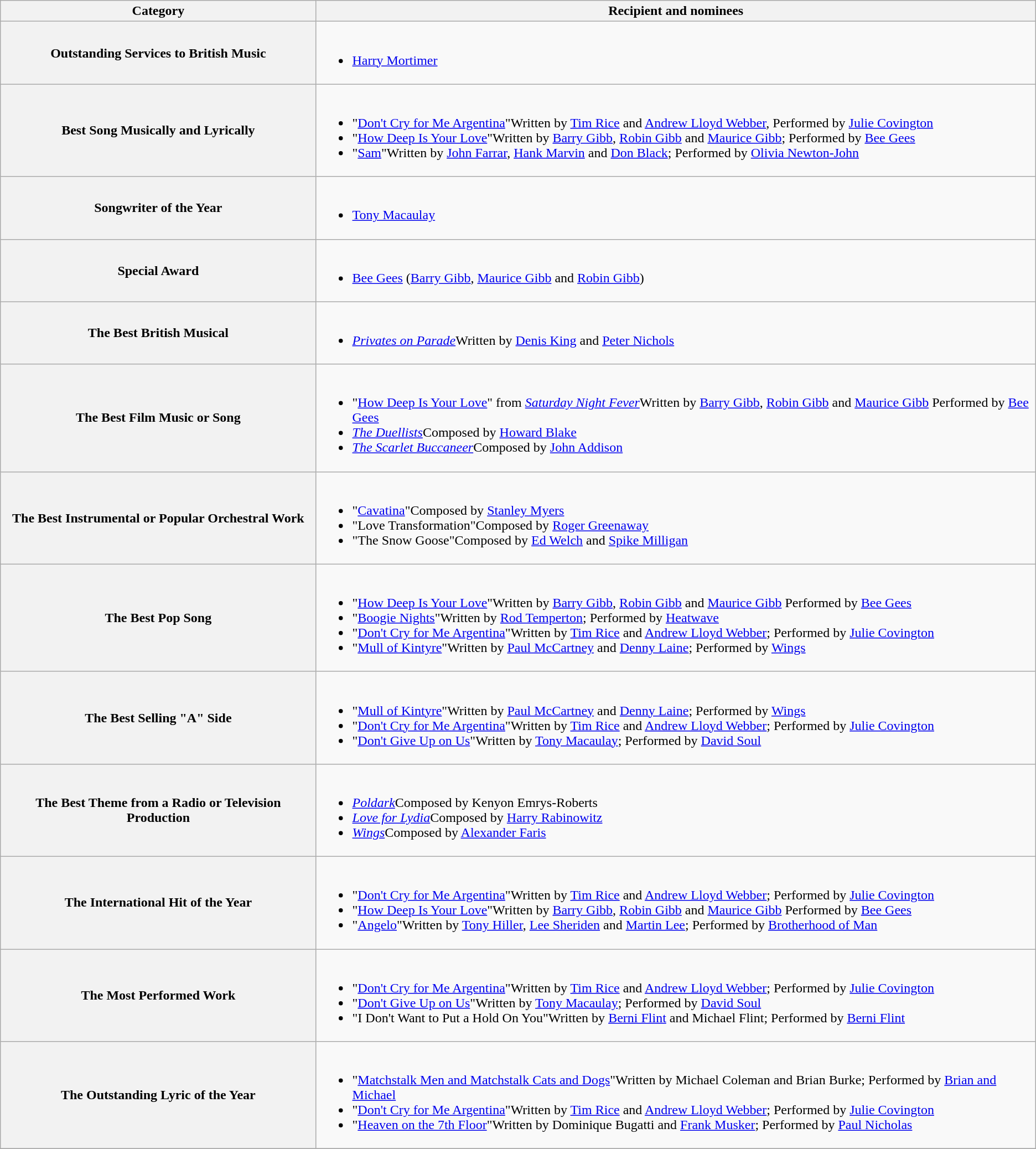<table class="wikitable">
<tr>
<th width="25%">Category</th>
<th width="57%">Recipient and nominees</th>
</tr>
<tr>
<th scope="row">Outstanding Services to British Music</th>
<td><br><ul><li><a href='#'>Harry Mortimer</a></li></ul></td>
</tr>
<tr>
<th scope="row">Best Song Musically and Lyrically</th>
<td><br><ul><li>"<a href='#'>Don't Cry for Me Argentina</a>"Written by <a href='#'>Tim Rice</a> and <a href='#'>Andrew Lloyd Webber</a>, Performed by <a href='#'>Julie Covington</a></li><li>"<a href='#'>How Deep Is Your Love</a>"Written by <a href='#'>Barry Gibb</a>, <a href='#'>Robin Gibb</a> and <a href='#'>Maurice Gibb</a>; Performed by <a href='#'>Bee Gees</a></li><li>"<a href='#'>Sam</a>"Written by <a href='#'>John Farrar</a>, <a href='#'>Hank Marvin</a> and <a href='#'>Don Black</a>; Performed by <a href='#'>Olivia Newton-John</a></li></ul></td>
</tr>
<tr>
<th scope="row">Songwriter of the Year</th>
<td><br><ul><li><a href='#'>Tony Macaulay</a></li></ul></td>
</tr>
<tr>
<th scope="row">Special Award</th>
<td><br><ul><li><a href='#'>Bee Gees</a> (<a href='#'>Barry Gibb</a>, <a href='#'>Maurice Gibb</a> and <a href='#'>Robin Gibb</a>)</li></ul></td>
</tr>
<tr>
<th scope="row">The Best British Musical</th>
<td><br><ul><li><em><a href='#'>Privates on Parade</a></em>Written by <a href='#'>Denis King</a> and <a href='#'>Peter Nichols</a></li></ul></td>
</tr>
<tr>
<th scope="row">The Best Film Music or Song</th>
<td><br><ul><li>"<a href='#'>How Deep Is Your Love</a>" from <em><a href='#'>Saturday Night Fever</a></em>Written by <a href='#'>Barry Gibb</a>, <a href='#'>Robin Gibb</a> and <a href='#'>Maurice Gibb</a> Performed by <a href='#'>Bee Gees</a></li><li><em><a href='#'>The Duellists</a></em>Composed by <a href='#'>Howard Blake</a></li><li><em><a href='#'>The Scarlet Buccaneer</a></em>Composed by <a href='#'>John Addison</a></li></ul></td>
</tr>
<tr>
<th scope="row">The Best Instrumental or Popular Orchestral Work</th>
<td><br><ul><li>"<a href='#'>Cavatina</a>"Composed by <a href='#'>Stanley Myers</a></li><li>"Love Transformation"Composed by <a href='#'>Roger Greenaway</a></li><li>"The Snow Goose"Composed by <a href='#'>Ed Welch</a> and <a href='#'>Spike Milligan</a></li></ul></td>
</tr>
<tr>
<th scope="row">The Best Pop Song</th>
<td><br><ul><li>"<a href='#'>How Deep Is Your Love</a>"Written by <a href='#'>Barry Gibb</a>, <a href='#'>Robin Gibb</a> and <a href='#'>Maurice Gibb</a> Performed by <a href='#'>Bee Gees</a></li><li>"<a href='#'>Boogie Nights</a>"Written by <a href='#'>Rod Temperton</a>; Performed by <a href='#'>Heatwave</a></li><li>"<a href='#'>Don't Cry for Me Argentina</a>"Written by <a href='#'>Tim Rice</a> and <a href='#'>Andrew Lloyd Webber</a>; Performed by <a href='#'>Julie Covington</a></li><li>"<a href='#'>Mull of Kintyre</a>"Written by <a href='#'>Paul McCartney</a> and <a href='#'>Denny Laine</a>; Performed by <a href='#'>Wings</a></li></ul></td>
</tr>
<tr>
<th scope="row">The Best Selling "A" Side</th>
<td><br><ul><li>"<a href='#'>Mull of Kintyre</a>"Written by <a href='#'>Paul McCartney</a> and <a href='#'>Denny Laine</a>; Performed by <a href='#'>Wings</a></li><li>"<a href='#'>Don't Cry for Me Argentina</a>"Written by <a href='#'>Tim Rice</a> and <a href='#'>Andrew Lloyd Webber</a>; Performed by <a href='#'>Julie Covington</a></li><li>"<a href='#'>Don't Give Up on Us</a>"Written by <a href='#'>Tony Macaulay</a>; Performed by <a href='#'>David Soul</a></li></ul></td>
</tr>
<tr>
<th scope="row">The Best Theme from a Radio or Television Production</th>
<td><br><ul><li><em><a href='#'>Poldark</a></em>Composed by Kenyon Emrys-Roberts</li><li><em><a href='#'>Love for Lydia</a></em>Composed by <a href='#'>Harry Rabinowitz</a></li><li><em><a href='#'>Wings</a></em>Composed by <a href='#'>Alexander Faris</a></li></ul></td>
</tr>
<tr>
<th scope="row">The International Hit of the Year</th>
<td><br><ul><li>"<a href='#'>Don't Cry for Me Argentina</a>"Written by <a href='#'>Tim Rice</a> and <a href='#'>Andrew Lloyd Webber</a>; Performed by <a href='#'>Julie Covington</a></li><li>"<a href='#'>How Deep Is Your Love</a>"Written by <a href='#'>Barry Gibb</a>, <a href='#'>Robin Gibb</a> and <a href='#'>Maurice Gibb</a> Performed by <a href='#'>Bee Gees</a></li><li>"<a href='#'>Angelo</a>"Written by <a href='#'>Tony Hiller</a>, <a href='#'>Lee Sheriden</a> and <a href='#'>Martin Lee</a>; Performed by <a href='#'>Brotherhood of Man</a></li></ul></td>
</tr>
<tr>
<th scope="row">The Most Performed Work</th>
<td><br><ul><li>"<a href='#'>Don't Cry for Me Argentina</a>"Written by <a href='#'>Tim Rice</a> and <a href='#'>Andrew Lloyd Webber</a>; Performed by <a href='#'>Julie Covington</a></li><li>"<a href='#'>Don't Give Up on Us</a>"Written by <a href='#'>Tony Macaulay</a>; Performed by <a href='#'>David Soul</a></li><li>"I Don't Want to Put a Hold On You"Written by <a href='#'>Berni Flint</a> and Michael Flint; Performed by <a href='#'>Berni Flint</a></li></ul></td>
</tr>
<tr>
<th scope="row">The Outstanding Lyric of the Year</th>
<td><br><ul><li>"<a href='#'>Matchstalk Men and Matchstalk Cats and Dogs</a>"Written by Michael Coleman and Brian Burke; Performed by <a href='#'>Brian and Michael</a></li><li>"<a href='#'>Don't Cry for Me Argentina</a>"Written by <a href='#'>Tim Rice</a> and <a href='#'>Andrew Lloyd Webber</a>; Performed by <a href='#'>Julie Covington</a></li><li>"<a href='#'>Heaven on the 7th Floor</a>"Written by Dominique Bugatti and <a href='#'>Frank Musker</a>; Performed by <a href='#'>Paul Nicholas</a></li></ul></td>
</tr>
<tr>
</tr>
</table>
